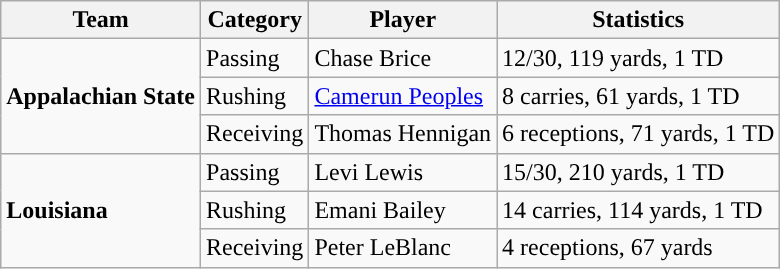<table class="wikitable" style="float: left;">
<tr>
<th>Team</th>
<th>Category</th>
<th>Player</th>
<th>Statistics</th>
</tr>
<tr>
<td rowspan=3><strong>Appalachian State</strong></td>
<td>Passing</td>
<td>Chase Brice</td>
<td>12/30, 119 yards, 1 TD</td>
</tr>
<tr>
<td>Rushing</td>
<td><a href='#'>Camerun Peoples</a></td>
<td>8 carries, 61 yards, 1 TD</td>
</tr>
<tr>
<td>Receiving</td>
<td>Thomas Hennigan</td>
<td>6 receptions, 71 yards, 1 TD</td>
</tr>
<tr>
<td rowspan=3><strong>Louisiana</strong></td>
<td>Passing</td>
<td>Levi Lewis</td>
<td>15/30, 210 yards, 1 TD</td>
</tr>
<tr>
<td>Rushing</td>
<td>Emani Bailey</td>
<td>14 carries, 114 yards, 1 TD</td>
</tr>
<tr>
<td>Receiving</td>
<td>Peter LeBlanc</td>
<td>4 receptions, 67 yards</td>
</tr>
</table>
